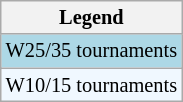<table class="wikitable" style="font-size:85%">
<tr>
<th>Legend</th>
</tr>
<tr style="background:lightblue;">
<td>W25/35 tournaments</td>
</tr>
<tr style="background:#f0f8ff;">
<td>W10/15 tournaments</td>
</tr>
</table>
